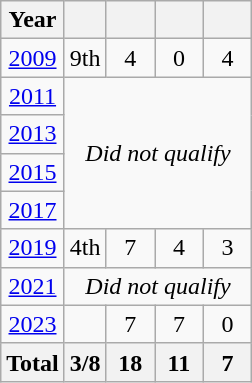<table class="wikitable" style="text-align:center">
<tr>
<th>Year</th>
<th></th>
<th width=25></th>
<th width=25></th>
<th width=25></th>
</tr>
<tr>
<td> <a href='#'>2009</a></td>
<td>9th</td>
<td>4</td>
<td>0</td>
<td>4</td>
</tr>
<tr>
<td> <a href='#'>2011</a></td>
<td rowspan=4 colspan=4><em>Did not qualify</em></td>
</tr>
<tr>
<td> <a href='#'>2013</a></td>
</tr>
<tr>
<td> <a href='#'>2015</a></td>
</tr>
<tr>
<td> <a href='#'>2017</a></td>
</tr>
<tr>
<td> <a href='#'>2019</a></td>
<td>4th</td>
<td>7</td>
<td>4</td>
<td>3</td>
</tr>
<tr>
<td> <a href='#'>2021</a></td>
<td colspan=4><em>Did not qualify</em></td>
</tr>
<tr>
<td> <a href='#'>2023</a></td>
<td></td>
<td>7</td>
<td>7</td>
<td>0</td>
</tr>
<tr>
<th>Total</th>
<th>3/8</th>
<th>18</th>
<th>11</th>
<th>7</th>
</tr>
</table>
